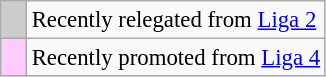<table class="wikitable" style="font-size:95%">
<tr>
<td style="width:10px;background:#cccccc"></td>
<td>Recently relegated from <a href='#'>Liga 2</a></td>
</tr>
<tr>
<td style="width:10px;background:#ffccff"></td>
<td>Recently promoted from <a href='#'>Liga 4</a></td>
</tr>
</table>
